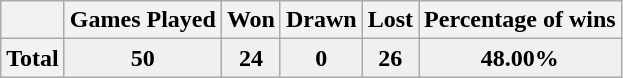<table class="wikitable" style="text-align: center;">
<tr>
<th></th>
<th>Games Played</th>
<th>Won</th>
<th>Drawn</th>
<th>Lost</th>
<th>Percentage of wins</th>
</tr>
<tr class="sortbottom" style="font-weight:bold; background:#f0f0f0;">
<th>Total</th>
<td>50</td>
<td>24</td>
<td>0</td>
<td>26</td>
<td>48.00%</td>
</tr>
</table>
